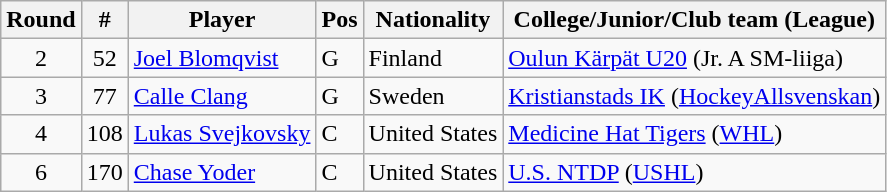<table class="wikitable">
<tr>
<th>Round</th>
<th>#</th>
<th>Player</th>
<th>Pos</th>
<th>Nationality</th>
<th>College/Junior/Club team (League)</th>
</tr>
<tr>
<td style="text-align:center;">2</td>
<td style="text-align:center;">52</td>
<td><a href='#'>Joel Blomqvist</a></td>
<td>G</td>
<td> Finland</td>
<td><a href='#'>Oulun Kärpät U20</a> (Jr. A SM-liiga)</td>
</tr>
<tr>
<td style="text-align:center;">3</td>
<td style="text-align:center;">77</td>
<td><a href='#'>Calle Clang</a></td>
<td>G</td>
<td> Sweden</td>
<td><a href='#'>Kristianstads IK</a> (<a href='#'>HockeyAllsvenskan</a>)</td>
</tr>
<tr>
<td style="text-align:center;">4</td>
<td style="text-align:center;">108</td>
<td><a href='#'>Lukas Svejkovsky</a></td>
<td>C</td>
<td> United States</td>
<td><a href='#'>Medicine Hat Tigers</a> (<a href='#'>WHL</a>)</td>
</tr>
<tr>
<td style="text-align:center;">6</td>
<td style="text-align:center;">170</td>
<td><a href='#'>Chase Yoder</a></td>
<td>C</td>
<td> United States</td>
<td><a href='#'>U.S. NTDP</a> (<a href='#'>USHL</a>)</td>
</tr>
</table>
